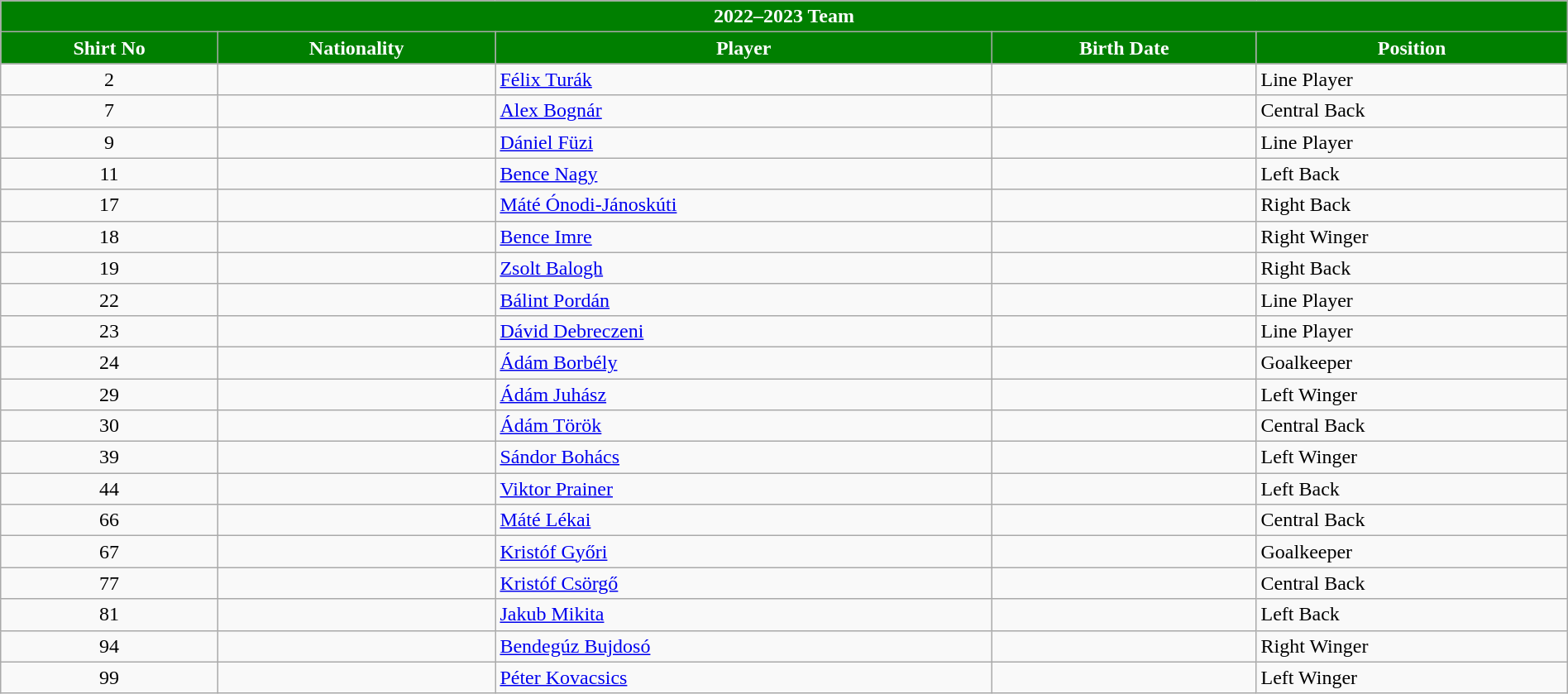<table class="wikitable collapsible collapsed" style="width:100%;">
<tr>
<th colspan=5 style="background-color:#007F00;color:#FFFFFF;text-align:center;"> <strong>2022–2023 Team</strong></th>
</tr>
<tr>
<th style="color:#FFFFFF; background:#007F00">Shirt No</th>
<th style="color:#FFFFFF; background:#007F00">Nationality</th>
<th style="color:#FFFFFF; background:#007F00">Player</th>
<th style="color:#FFFFFF; background:#007F00">Birth Date</th>
<th style="color:#FFFFFF; background:#007F00">Position</th>
</tr>
<tr>
<td align=center>2</td>
<td></td>
<td><a href='#'>Félix Turák</a></td>
<td></td>
<td>Line Player</td>
</tr>
<tr>
<td align=center>7</td>
<td></td>
<td><a href='#'>Alex Bognár</a></td>
<td></td>
<td>Central Back</td>
</tr>
<tr>
<td align=center>9</td>
<td></td>
<td><a href='#'>Dániel Füzi</a></td>
<td></td>
<td>Line Player</td>
</tr>
<tr>
<td align=center>11</td>
<td></td>
<td><a href='#'>Bence Nagy</a></td>
<td></td>
<td>Left Back</td>
</tr>
<tr>
<td align=center>17</td>
<td></td>
<td><a href='#'>Máté Ónodi-Jánoskúti</a></td>
<td></td>
<td>Right Back</td>
</tr>
<tr>
<td align=center>18</td>
<td></td>
<td><a href='#'>Bence Imre</a></td>
<td></td>
<td>Right Winger</td>
</tr>
<tr>
<td align=center>19</td>
<td></td>
<td><a href='#'>Zsolt Balogh</a></td>
<td></td>
<td>Right Back</td>
</tr>
<tr>
<td align=center>22</td>
<td></td>
<td><a href='#'>Bálint Pordán</a></td>
<td></td>
<td>Line Player</td>
</tr>
<tr>
<td align=center>23</td>
<td></td>
<td><a href='#'>Dávid Debreczeni</a></td>
<td></td>
<td>Line Player</td>
</tr>
<tr>
<td align=center>24</td>
<td></td>
<td><a href='#'>Ádám Borbély</a></td>
<td></td>
<td>Goalkeeper</td>
</tr>
<tr>
<td align=center>29</td>
<td></td>
<td><a href='#'>Ádám Juhász</a></td>
<td></td>
<td>Left Winger</td>
</tr>
<tr>
<td align=center>30</td>
<td></td>
<td><a href='#'>Ádám Török</a></td>
<td></td>
<td>Central Back</td>
</tr>
<tr>
<td align=center>39</td>
<td></td>
<td><a href='#'>Sándor Bohács</a></td>
<td></td>
<td>Left Winger</td>
</tr>
<tr>
<td align=center>44</td>
<td></td>
<td><a href='#'>Viktor Prainer</a></td>
<td></td>
<td>Left Back</td>
</tr>
<tr>
<td align=center>66</td>
<td></td>
<td><a href='#'>Máté Lékai</a></td>
<td></td>
<td>Central Back</td>
</tr>
<tr>
<td align=center>67</td>
<td></td>
<td><a href='#'>Kristóf Győri</a></td>
<td></td>
<td>Goalkeeper</td>
</tr>
<tr>
<td align=center>77</td>
<td></td>
<td><a href='#'>Kristóf Csörgő</a></td>
<td></td>
<td>Central Back</td>
</tr>
<tr>
<td align=center>81</td>
<td></td>
<td><a href='#'>Jakub Mikita</a></td>
<td></td>
<td>Left Back</td>
</tr>
<tr>
<td align=center>94</td>
<td></td>
<td><a href='#'>Bendegúz Bujdosó</a></td>
<td></td>
<td>Right Winger</td>
</tr>
<tr>
<td align=center>99</td>
<td></td>
<td><a href='#'>Péter Kovacsics</a></td>
<td></td>
<td>Left Winger</td>
</tr>
</table>
